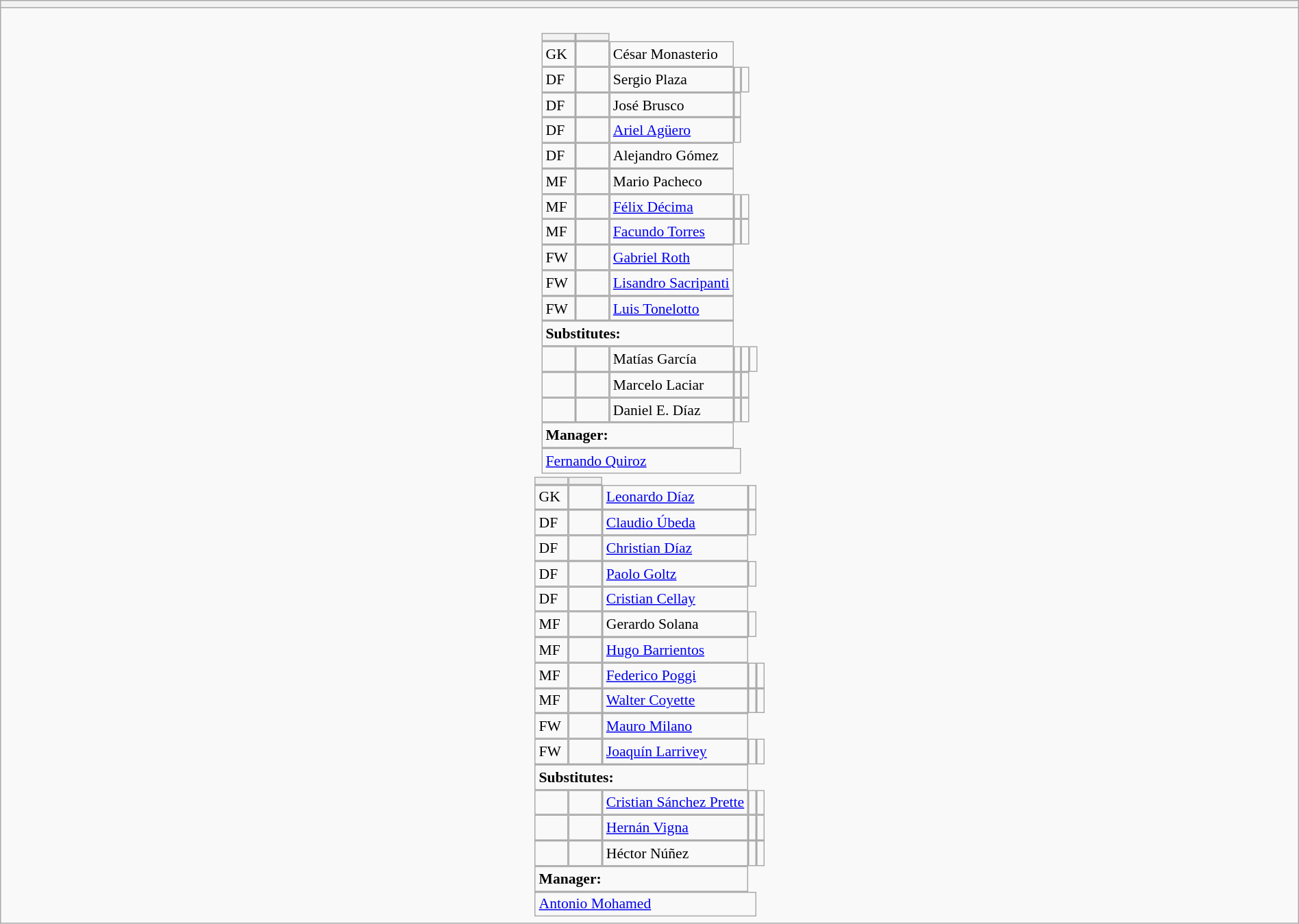<table style="width:100%" class="wikitable collapsible collapsed">
<tr>
<th></th>
</tr>
<tr>
<td><br>






<table style="font-size:90%; margin:0.2em auto;" cellspacing="0" cellpadding="0">
<tr>
<th width="25"></th>
<th width="25"></th>
</tr>
<tr>
<td>GK</td>
<td><strong> </strong></td>
<td>César Monasterio</td>
</tr>
<tr>
<td>DF</td>
<td><strong> </strong></td>
<td>Sergio Plaza</td>
<td></td>
<td></td>
</tr>
<tr>
<td>DF</td>
<td><strong> </strong></td>
<td>José Brusco</td>
<td></td>
</tr>
<tr>
<td>DF</td>
<td><strong> </strong></td>
<td><a href='#'>Ariel Agüero</a></td>
<td></td>
</tr>
<tr>
<td>DF</td>
<td><strong> </strong></td>
<td>Alejandro Gómez</td>
</tr>
<tr>
<td>MF</td>
<td><strong> </strong></td>
<td>Mario Pacheco</td>
</tr>
<tr>
<td>MF</td>
<td><strong> </strong></td>
<td><a href='#'>Félix Décima</a></td>
<td></td>
<td></td>
</tr>
<tr>
<td>MF</td>
<td><strong> </strong></td>
<td><a href='#'>Facundo Torres</a></td>
<td></td>
<td></td>
</tr>
<tr>
<td>FW</td>
<td><strong> </strong></td>
<td><a href='#'>Gabriel Roth</a></td>
</tr>
<tr>
<td>FW</td>
<td><strong> </strong></td>
<td><a href='#'>Lisandro Sacripanti</a></td>
</tr>
<tr>
<td>FW</td>
<td><strong> </strong></td>
<td><a href='#'>Luis Tonelotto</a></td>
</tr>
<tr>
<td colspan=3><strong>Substitutes:</strong></td>
</tr>
<tr>
<td></td>
<td><strong> </strong></td>
<td>Matías García</td>
<td></td>
<td></td>
<td></td>
</tr>
<tr>
<td></td>
<td><strong> </strong></td>
<td>Marcelo Laciar</td>
<td></td>
<td></td>
</tr>
<tr>
<td></td>
<td><strong> </strong></td>
<td>Daniel E. Díaz</td>
<td></td>
<td></td>
</tr>
<tr>
<td colspan=3><strong>Manager:</strong></td>
</tr>
<tr>
<td colspan=4> <a href='#'>Fernando Quiroz</a></td>
</tr>
</table>
<table cellspacing="0" cellpadding="0" style="font-size:90%; margin:0.2em auto;">
<tr>
<th width="25"></th>
<th width="25"></th>
</tr>
<tr>
<td>GK</td>
<td><strong> </strong></td>
<td><a href='#'>Leonardo Díaz</a></td>
<td></td>
</tr>
<tr>
<td>DF</td>
<td><strong> </strong></td>
<td><a href='#'>Claudio Úbeda</a></td>
<td></td>
</tr>
<tr>
<td>DF</td>
<td><strong> </strong></td>
<td><a href='#'>Christian Díaz</a></td>
</tr>
<tr>
<td>DF</td>
<td><strong> </strong></td>
<td><a href='#'>Paolo Goltz</a></td>
<td></td>
</tr>
<tr>
<td>DF</td>
<td><strong> </strong></td>
<td><a href='#'>Cristian Cellay</a></td>
</tr>
<tr>
<td>MF</td>
<td><strong> </strong></td>
<td>Gerardo Solana</td>
<td></td>
</tr>
<tr>
<td>MF</td>
<td><strong> </strong></td>
<td><a href='#'>Hugo Barrientos</a></td>
</tr>
<tr>
<td>MF</td>
<td><strong> </strong></td>
<td><a href='#'>Federico Poggi</a></td>
<td></td>
<td></td>
</tr>
<tr>
<td>MF</td>
<td><strong> </strong></td>
<td><a href='#'>Walter Coyette</a></td>
<td></td>
<td></td>
</tr>
<tr>
<td>FW</td>
<td><strong> </strong></td>
<td><a href='#'>Mauro Milano</a></td>
</tr>
<tr>
<td>FW</td>
<td><strong> </strong></td>
<td><a href='#'>Joaquín Larrivey</a></td>
<td></td>
<td></td>
</tr>
<tr>
<td colspan=3><strong>Substitutes:</strong></td>
</tr>
<tr>
<td></td>
<td><strong> </strong></td>
<td><a href='#'>Cristian Sánchez Prette</a></td>
<td></td>
<td></td>
</tr>
<tr>
<td></td>
<td><strong> </strong></td>
<td><a href='#'>Hernán Vigna</a></td>
<td></td>
<td></td>
</tr>
<tr>
<td></td>
<td><strong> </strong></td>
<td>Héctor Núñez</td>
<td></td>
<td></td>
</tr>
<tr>
<td colspan=3><strong>Manager:</strong></td>
</tr>
<tr>
<td colspan=4> <a href='#'>Antonio Mohamed</a></td>
</tr>
</table>
</td>
</tr>
</table>
